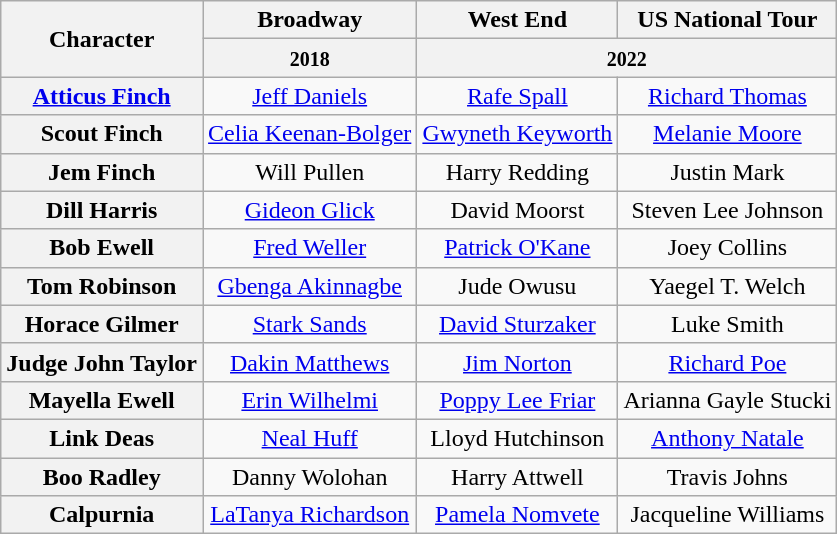<table class="wikitable">
<tr>
<th rowspan="2">Character</th>
<th>Broadway</th>
<th>West End</th>
<th>US National Tour</th>
</tr>
<tr>
<th><small>2018</small></th>
<th colspan="2"><small>2022</small></th>
</tr>
<tr>
<th><a href='#'>Atticus Finch</a></th>
<td style="text-align:center;"><a href='#'>Jeff Daniels</a></td>
<td style="text-align:center;"><a href='#'>Rafe Spall</a></td>
<td style="text-align:center;"><a href='#'>Richard Thomas</a></td>
</tr>
<tr>
<th>Scout Finch</th>
<td style="text-align:center;"><a href='#'>Celia Keenan-Bolger</a></td>
<td style="text-align:center;"><a href='#'>Gwyneth Keyworth</a></td>
<td style="text-align:center;"><a href='#'>Melanie Moore</a></td>
</tr>
<tr>
<th>Jem Finch</th>
<td style="text-align:center;">Will Pullen</td>
<td style="text-align:center;">Harry Redding</td>
<td style="text-align:center;">Justin Mark</td>
</tr>
<tr>
<th>Dill Harris</th>
<td style="text-align:center;"><a href='#'>Gideon Glick</a></td>
<td style="text-align:center;">David Moorst</td>
<td style="text-align:center;">Steven Lee Johnson</td>
</tr>
<tr>
<th>Bob Ewell</th>
<td style="text-align:center;"><a href='#'>Fred Weller</a></td>
<td style="text-align:center;"><a href='#'>Patrick O'Kane</a></td>
<td style="text-align:center;">Joey Collins</td>
</tr>
<tr>
<th>Tom Robinson</th>
<td style="text-align:center;"><a href='#'>Gbenga Akinnagbe</a></td>
<td style="text-align:center;">Jude Owusu</td>
<td style="text-align:center;">Yaegel T. Welch</td>
</tr>
<tr>
<th>Horace Gilmer</th>
<td style="text-align:center;"><a href='#'>Stark Sands</a></td>
<td style="text-align:center;"><a href='#'>David Sturzaker</a></td>
<td style="text-align:center;">Luke Smith</td>
</tr>
<tr>
<th>Judge John Taylor</th>
<td style="text-align:center;"><a href='#'>Dakin Matthews</a></td>
<td style="text-align:center;"><a href='#'>Jim Norton</a></td>
<td style="text-align:center;"><a href='#'>Richard Poe</a></td>
</tr>
<tr>
<th>Mayella Ewell</th>
<td style="text-align:center;"><a href='#'>Erin Wilhelmi</a></td>
<td style="text-align:center;"><a href='#'>Poppy Lee Friar</a></td>
<td style="text-align:center;">Arianna Gayle Stucki</td>
</tr>
<tr>
<th>Link Deas</th>
<td style="text-align:center;"><a href='#'>Neal Huff</a></td>
<td style="text-align:center;">Lloyd Hutchinson</td>
<td style="text-align:center;"><a href='#'>Anthony Natale</a></td>
</tr>
<tr>
<th>Boo Radley</th>
<td style="text-align:center;">Danny Wolohan</td>
<td style="text-align:center;">Harry Attwell</td>
<td style="text-align:center;">Travis Johns</td>
</tr>
<tr>
<th>Calpurnia</th>
<td style="text-align:center;"><a href='#'>LaTanya Richardson</a></td>
<td style="text-align:center;"><a href='#'>Pamela Nomvete</a></td>
<td style="text-align:center;">Jacqueline Williams</td>
</tr>
</table>
